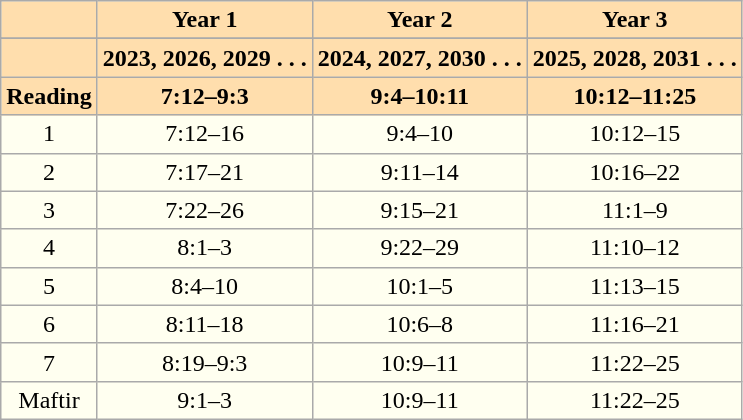<table class="wikitable" style="background:Ivory; text-align:center">
<tr>
<th style="background:Navajowhite;"></th>
<th style="background:Navajowhite;">Year 1</th>
<th style="background:Navajowhite;">Year 2</th>
<th style="background:Navajowhite;">Year 3</th>
</tr>
<tr>
</tr>
<tr>
<th style="background:Navajowhite;"></th>
<th style="background:Navajowhite;">2023, 2026, 2029 . . .</th>
<th style="background:Navajowhite;">2024, 2027, 2030 . . .</th>
<th style="background:Navajowhite;">2025, 2028, 2031 . . .</th>
</tr>
<tr>
<th style="background:Navajowhite;">Reading</th>
<th style="background:Navajowhite;">7:12–9:3</th>
<th style="background:Navajowhite;">9:4–10:11</th>
<th style="background:Navajowhite;">10:12–11:25</th>
</tr>
<tr>
<td>1</td>
<td>7:12–16</td>
<td>9:4–10</td>
<td>10:12–15</td>
</tr>
<tr>
<td>2</td>
<td>7:17–21</td>
<td>9:11–14</td>
<td>10:16–22</td>
</tr>
<tr>
<td>3</td>
<td>7:22–26</td>
<td>9:15–21</td>
<td>11:1–9</td>
</tr>
<tr>
<td>4</td>
<td>8:1–3</td>
<td>9:22–29</td>
<td>11:10–12</td>
</tr>
<tr>
<td>5</td>
<td>8:4–10</td>
<td>10:1–5</td>
<td>11:13–15</td>
</tr>
<tr>
<td>6</td>
<td>8:11–18</td>
<td>10:6–8</td>
<td>11:16–21</td>
</tr>
<tr>
<td>7</td>
<td>8:19–9:3</td>
<td>10:9–11</td>
<td>11:22–25</td>
</tr>
<tr>
<td>Maftir</td>
<td>9:1–3</td>
<td>10:9–11</td>
<td>11:22–25</td>
</tr>
</table>
